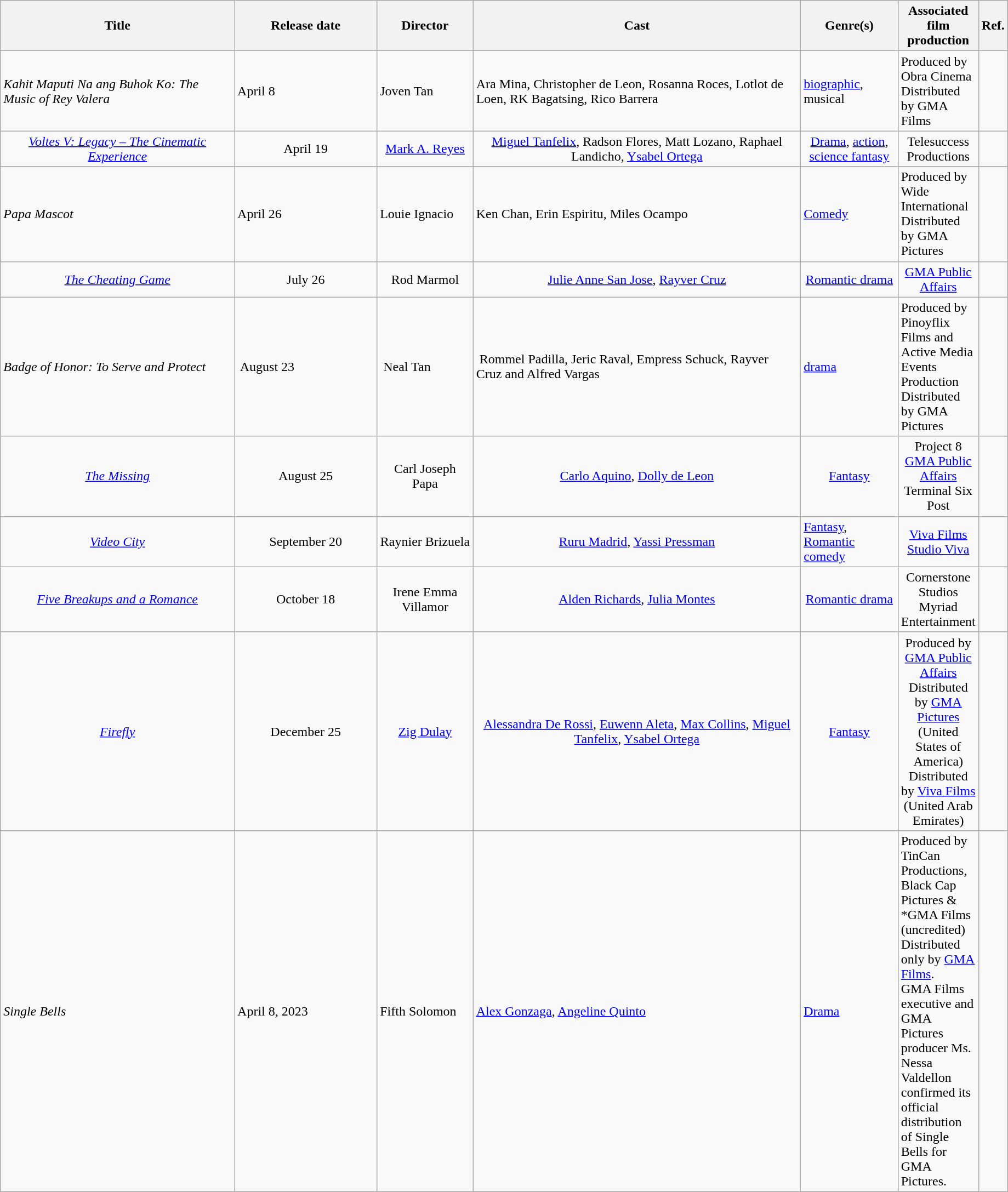<table class="wikitable" style="width:97%">
<tr>
<th style="width:25%;">Title</th>
<th style="width:15%;">Release date</th>
<th style="width:10%;">Director</th>
<th style="width:35%;">Cast </th>
<th style="width:10%;">Genre(s)</th>
<th style="width:20%;">Associated film production</th>
<th style="width:2%;">Ref.</th>
</tr>
<tr>
<td><em>Kahit Maputi Na ang Buhok Ko: The Music of Rey Valera</em></td>
<td>April 8</td>
<td>Joven Tan</td>
<td>Ara Mina, Christopher de Leon, Rosanna Roces, Lotlot de Loen, RK Bagatsing, Rico Barrera</td>
<td><a href='#'>biographic</a>, musical</td>
<td>Produced by Obra Cinema<br>Distributed by GMA Films</td>
<td></td>
</tr>
<tr>
<td style="text-align: center;"><em><a href='#'>Voltes V: Legacy – The Cinematic Experience</a></em></td>
<td style="text-align: center;">April 19</td>
<td style="text-align: center;"><a href='#'>Mark A. Reyes</a></td>
<td style="text-align: center;"><a href='#'>Miguel Tanfelix</a>, Radson Flores, Matt Lozano, Raphael Landicho, <a href='#'>Ysabel Ortega</a></td>
<td style="text-align: center;"><a href='#'>Drama</a>, <a href='#'>action</a>, <a href='#'>science fantasy</a></td>
<td style="text-align: center;">Telesuccess Productions</td>
<td></td>
</tr>
<tr>
<td><em>Papa Mascot</em></td>
<td>April 26</td>
<td>Louie Ignacio</td>
<td>Ken Chan, Erin Espiritu, Miles Ocampo</td>
<td><a href='#'>Comedy</a></td>
<td>Produced by Wide International<br>Distributed by GMA Pictures</td>
<td></td>
</tr>
<tr>
<td style="text-align: center;"><em><a href='#'>The Cheating Game</a></em></td>
<td style="text-align: center;">July 26</td>
<td style="text-align: center;">Rod Marmol</td>
<td style="text-align: center;"><a href='#'>Julie Anne San Jose</a>, <a href='#'>Rayver Cruz</a></td>
<td style="text-align: center;"><a href='#'>Romantic drama</a></td>
<td style="text-align: center;"><a href='#'>GMA Public Affairs</a></td>
<td style="text-align: center;"></td>
</tr>
<tr>
<td><em>Badge of Honor: To Serve and Protect</em></td>
<td> August 23</td>
<td> Neal Tan</td>
<td> Rommel Padilla, Jeric Raval, Empress Schuck, Rayver Cruz and Alfred Vargas</td>
<td><a href='#'>drama</a></td>
<td>Produced by Pinoyflix Films and Active Media Events Production<br>Distributed by GMA Pictures </td>
<td></td>
</tr>
<tr>
<td style="text-align: center;"><em><a href='#'>The Missing</a></em></td>
<td style="text-align: center;">August 25</td>
<td style="text-align: center;">Carl Joseph Papa</td>
<td style="text-align: center;"><a href='#'>Carlo Aquino</a>, <a href='#'>Dolly de Leon</a></td>
<td style="text-align: center;"><a href='#'>Fantasy</a></td>
<td style="text-align: center;">Project 8<br><a href='#'>GMA Public Affairs</a><br>Terminal Six Post</td>
<td style="text-align: center;"></td>
</tr>
<tr>
<td style="text-align: center;"><em><a href='#'>Video City</a></em></td>
<td style="text-align: center;">September 20</td>
<td style="text-align: center;">Raynier Brizuela</td>
<td style="text-align: center;"><a href='#'>Ruru Madrid</a>, <a href='#'>Yassi Pressman</a></td>
<td><a href='#'>Fantasy</a>, <a href='#'>Romantic comedy</a></td>
<td style="text-align: center;"><a href='#'>Viva Films</a><br><a href='#'>Studio Viva</a></td>
<td style="text-align: center;"></td>
</tr>
<tr>
<td style="text-align: center;"><em><a href='#'>Five Breakups and a Romance</a></em></td>
<td style="text-align: center;">October 18</td>
<td style="text-align: center;">Irene Emma Villamor</td>
<td style="text-align: center;"><a href='#'>Alden Richards</a>, <a href='#'>Julia Montes</a></td>
<td style="text-align: center;"><a href='#'>Romantic drama</a></td>
<td style="text-align: center;">Cornerstone Studios<br>Myriad Entertainment</td>
<td style="text-align: center;"></td>
</tr>
<tr>
<td style="text-align: center;"><em><a href='#'>Firefly</a></em></td>
<td style="text-align: center;">December 25</td>
<td style="text-align: center;"><a href='#'>Zig Dulay</a></td>
<td style="text-align: center;"><a href='#'>Alessandra De Rossi</a>, <a href='#'>Euwenn Aleta</a>, <a href='#'>Max Collins</a>, <a href='#'>Miguel Tanfelix</a>, <a href='#'>Ysabel Ortega</a></td>
<td style="text-align: center;"><a href='#'>Fantasy</a></td>
<td style="text-align: center;">Produced by <a href='#'>GMA Public Affairs</a><br>Distributed by <a href='#'>GMA Pictures</a> (United States of America)
Distributed by <a href='#'>Viva Films</a> (United Arab Emirates)</td>
<td style="text-align: center;"></td>
</tr>
<tr>
<td><em>Single Bells</em></td>
<td>April 8, 2023</td>
<td>Fifth Solomon</td>
<td><a href='#'>Alex Gonzaga</a>, <a href='#'>Angeline Quinto</a></td>
<td><a href='#'>Drama</a></td>
<td>Produced by TinCan Productions, Black Cap Pictures & *GMA Films (uncredited)<br>Distributed only by <a href='#'>GMA Films</a>.<br>GMA Films executive and GMA Pictures producer Ms. Nessa Valdellon confirmed its official distribution of Single Bells for GMA Pictures.</td>
<td></td>
</tr>
</table>
